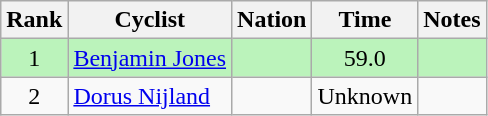<table class="wikitable sortable">
<tr>
<th>Rank</th>
<th>Cyclist</th>
<th>Nation</th>
<th>Time</th>
<th>Notes</th>
</tr>
<tr bgcolor=bbf3bb>
<td align=center>1</td>
<td><a href='#'>Benjamin Jones</a></td>
<td></td>
<td align=center>59.0</td>
<td align=center></td>
</tr>
<tr>
<td align=center>2</td>
<td><a href='#'>Dorus Nijland</a></td>
<td></td>
<td align=center>Unknown</td>
<td></td>
</tr>
</table>
